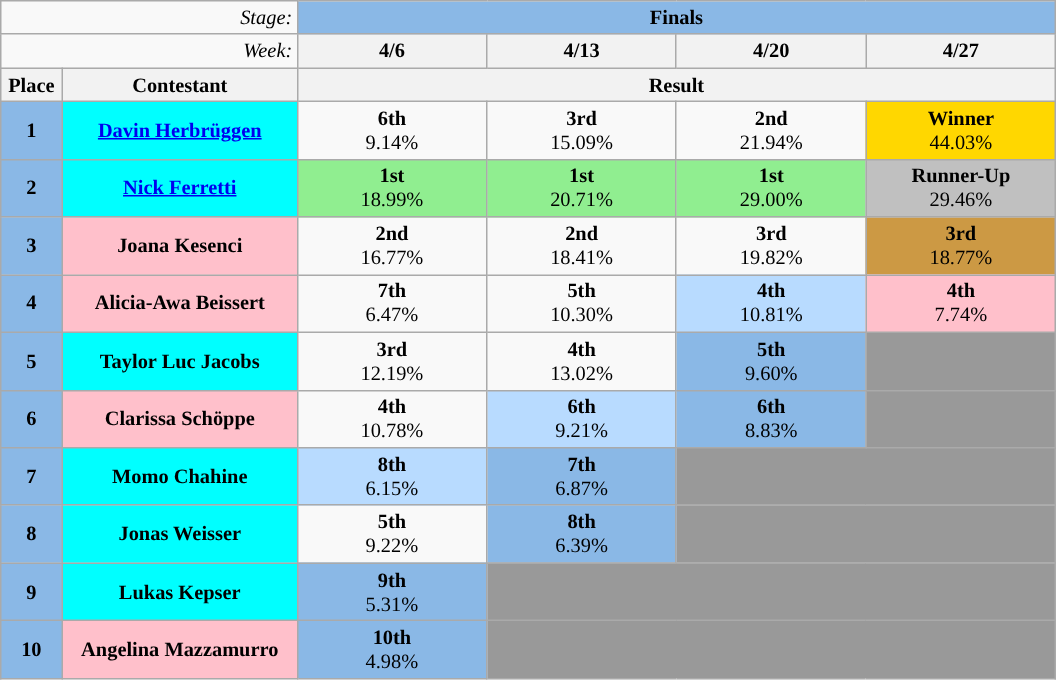<table class="wikitable" style="text-align:center; font-size:85%; margin:1em auto;">
<tr>
<td colspan="2" style="text-align:right;"><em>Stage:</em></td>
<td colspan="5" style="background:#8ab8e6;"><strong>Finals</strong></td>
</tr>
<tr>
<td colspan="2" style="text-align:right;"><em>Week:</em></td>
<th style="width:120px;">4/6</th>
<th style="width:120px;">4/13</th>
<th style="width:120px;">4/20</th>
<th style="width:120px;">4/27</th>
</tr>
<tr>
<th style="width:35px;">Place</th>
<th style="width:150px;">Contestant</th>
<th colspan="5">Result</th>
</tr>
<tr>
<td style="background:#8ab8e6;"><strong>1</strong></td>
<td style="background:cyan;"><strong><a href='#'>Davin Herbrüggen</a></strong></td>
<td><strong>6th</strong><br>9.14%</td>
<td><strong>3rd</strong><br>15.09%</td>
<td><strong>2nd</strong><br>21.94%</td>
<td style="background:gold;"><strong>Winner</strong><br>44.03%</td>
</tr>
<tr>
<td style="background:#8ab8e6;"><strong>2</strong></td>
<td style="background:cyan;"><strong><a href='#'>Nick Ferretti</a></strong></td>
<td style="background:lightgreen;"><strong>1st</strong><br>18.99%</td>
<td style="background:lightgreen;"><strong>1st</strong><br>20.71%</td>
<td style="background:lightgreen;"><strong>1st</strong><br>29.00%</td>
<td style="background:silver;"><strong>Runner-Up</strong><br>29.46%</td>
</tr>
<tr>
<td style="background:#8ab8e6;"><strong>3</strong></td>
<td style="background:pink;"><strong>Joana Kesenci</strong></td>
<td><strong>2nd</strong><br>16.77%</td>
<td><strong>2nd</strong><br>18.41%</td>
<td><strong>3rd</strong><br>19.82%</td>
<td style="background:#c94;"><strong>3rd</strong><br>18.77%</td>
</tr>
<tr>
<td style="background:#8ab8e6;"><strong>4</strong></td>
<td style="background:pink;"><strong>Alicia-Awa Beissert</strong></td>
<td><strong>7th</strong><br>6.47%</td>
<td><strong>5th</strong><br>10.30%</td>
<td style="background:#b8dbff;"><strong>4th</strong><br>10.81%</td>
<td style="background:pink;"><strong>4th</strong><br>7.74%</td>
</tr>
<tr>
<td style="background:#8ab8e6;"><strong>5</strong></td>
<td style="background:cyan;"><strong>Taylor Luc Jacobs</strong></td>
<td><strong>3rd</strong><br>12.19%</td>
<td><strong>4th</strong><br>13.02%</td>
<td style="background:#8ab8e6;"><strong>5th</strong><br>9.60%</td>
<td style="background:#999999;" colspan=1></td>
</tr>
<tr>
<td style="background:#8ab8e6;"><strong>6</strong></td>
<td style="background:pink;"><strong>Clarissa Schöppe</strong></td>
<td><strong>4th</strong><br>10.78%</td>
<td style="background:#b8dbff;"><strong>6th</strong><br>9.21%</td>
<td style="background:#8ab8e6;"><strong>6th</strong><br>8.83%</td>
<td style="background:#999999;" colspan=1></td>
</tr>
<tr>
<td style="background:#8ab8e6;"><strong>7</strong></td>
<td style="background:cyan;"><strong>Momo Chahine</strong></td>
<td style="background:#b8dbff;"><strong>8th</strong><br>6.15%</td>
<td style="background:#8ab8e6;"><strong>7th</strong><br>6.87%</td>
<td style="background:#999999;" colspan=2></td>
</tr>
<tr>
<td style="background:#8ab8e6;"><strong>8</strong></td>
<td style="background:cyan;"><strong>Jonas Weisser</strong></td>
<td><strong>5th</strong><br>9.22%</td>
<td style="background:#8ab8e6;"><strong>8th</strong><br>6.39%</td>
<td style="background:#999999;" colspan=2></td>
</tr>
<tr>
<td style="background:#8ab8e6;"><strong>9</strong></td>
<td style="background:cyan;"><strong>Lukas Kepser</strong></td>
<td style="background:#8ab8e6;"><strong>9th</strong><br>5.31%</td>
<td style="background:#999999;" colspan=3></td>
</tr>
<tr>
<td style="background:#8ab8e6;"><strong>10</strong></td>
<td style="background:pink;"><strong>Angelina Mazzamurro</strong></td>
<td style="background:#8ab8e6;"><strong>10th</strong><br>4.98%</td>
<td style="background:#999999;" colspan=3></td>
</tr>
</table>
